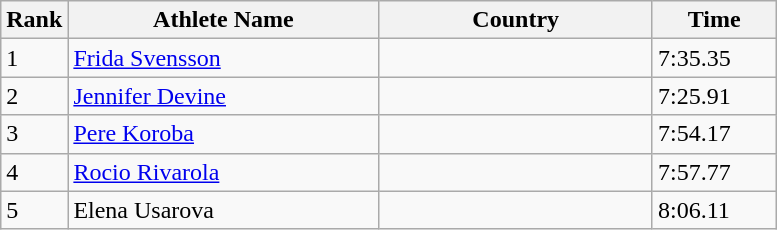<table class="wikitable sortable">
<tr>
<th width=25>Rank</th>
<th width=200>Athlete Name</th>
<th width=175>Country</th>
<th width=75>Time</th>
</tr>
<tr>
<td>1</td>
<td><a href='#'>Frida Svensson</a></td>
<td></td>
<td>7:35.35</td>
</tr>
<tr>
<td>2</td>
<td><a href='#'>Jennifer Devine</a></td>
<td></td>
<td>7:25.91</td>
</tr>
<tr>
<td>3</td>
<td><a href='#'>Pere Koroba</a></td>
<td></td>
<td>7:54.17</td>
</tr>
<tr>
<td>4</td>
<td><a href='#'>Rocio Rivarola</a></td>
<td></td>
<td>7:57.77</td>
</tr>
<tr>
<td>5</td>
<td>Elena Usarova</td>
<td></td>
<td>8:06.11</td>
</tr>
</table>
